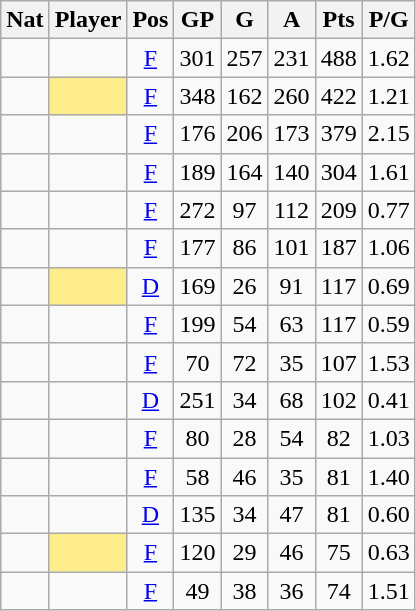<table class="wikitable sortable" style="text-align: center;">
<tr>
<th>Nat</th>
<th>Player</th>
<th>Pos</th>
<th>GP</th>
<th>G</th>
<th>A</th>
<th>Pts</th>
<th>P/G</th>
</tr>
<tr>
<td></td>
<td align="left"></td>
<td><a href='#'>F</a></td>
<td>301</td>
<td>257</td>
<td>231</td>
<td>488</td>
<td>1.62</td>
</tr>
<tr>
<td></td>
<td align="left" bgcolor="#FFEC8B"></td>
<td><a href='#'>F</a></td>
<td>348</td>
<td>162</td>
<td>260</td>
<td>422</td>
<td>1.21</td>
</tr>
<tr>
<td></td>
<td align="left"></td>
<td><a href='#'>F</a></td>
<td>176</td>
<td>206</td>
<td>173</td>
<td>379</td>
<td>2.15</td>
</tr>
<tr>
<td></td>
<td align="left"></td>
<td><a href='#'>F</a></td>
<td>189</td>
<td>164</td>
<td>140</td>
<td>304</td>
<td>1.61</td>
</tr>
<tr>
<td></td>
<td align="left"></td>
<td><a href='#'>F</a></td>
<td>272</td>
<td>97</td>
<td>112</td>
<td>209</td>
<td>0.77</td>
</tr>
<tr>
<td></td>
<td align="left"></td>
<td><a href='#'>F</a></td>
<td>177</td>
<td>86</td>
<td>101</td>
<td>187</td>
<td>1.06</td>
</tr>
<tr>
<td></td>
<td align="left" bgcolor="#FFEC8B"></td>
<td><a href='#'>D</a></td>
<td>169</td>
<td>26</td>
<td>91</td>
<td>117</td>
<td>0.69</td>
</tr>
<tr>
<td></td>
<td align="left"></td>
<td><a href='#'>F</a></td>
<td>199</td>
<td>54</td>
<td>63</td>
<td>117</td>
<td>0.59</td>
</tr>
<tr>
<td></td>
<td align="left"></td>
<td><a href='#'>F</a></td>
<td>70</td>
<td>72</td>
<td>35</td>
<td>107</td>
<td>1.53</td>
</tr>
<tr>
<td></td>
<td align="left"></td>
<td><a href='#'>D</a></td>
<td>251</td>
<td>34</td>
<td>68</td>
<td>102</td>
<td>0.41</td>
</tr>
<tr>
<td></td>
<td align="left"></td>
<td><a href='#'>F</a></td>
<td>80</td>
<td>28</td>
<td>54</td>
<td>82</td>
<td>1.03</td>
</tr>
<tr>
<td></td>
<td align="left"></td>
<td><a href='#'>F</a></td>
<td>58</td>
<td>46</td>
<td>35</td>
<td>81</td>
<td>1.40</td>
</tr>
<tr>
<td></td>
<td align="left"></td>
<td><a href='#'>D</a></td>
<td>135</td>
<td>34</td>
<td>47</td>
<td>81</td>
<td>0.60</td>
</tr>
<tr>
<td></td>
<td align="left" bgcolor="#FFEC8B"></td>
<td><a href='#'>F</a></td>
<td>120</td>
<td>29</td>
<td>46</td>
<td>75</td>
<td>0.63</td>
</tr>
<tr>
<td></td>
<td align="left"></td>
<td><a href='#'>F</a></td>
<td>49</td>
<td>38</td>
<td>36</td>
<td>74</td>
<td>1.51</td>
</tr>
</table>
